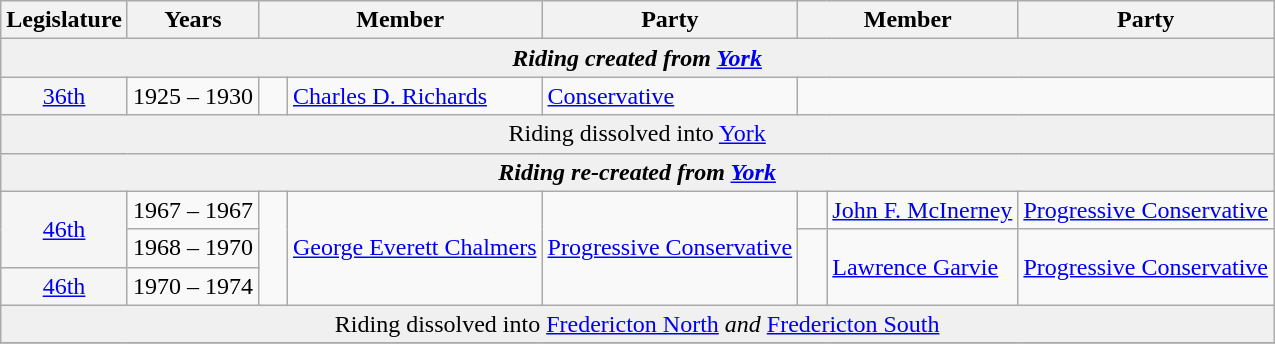<table class="wikitable">
<tr>
<th>Legislature</th>
<th style="width: 80px;">Years</th>
<th colspan="2">Member</th>
<th>Party</th>
<th colspan="2">Member</th>
<th>Party</th>
</tr>
<tr>
<td bgcolor="#F0F0F0" colspan="8" align="center"><strong><em>Riding created from<em> <a href='#'>York</a><strong></td>
</tr>
<tr>
<td bgcolor="whitesmoke" align="center"><a href='#'>36th</a></td>
<td>1925 – 1930</td>
<td>   </td>
<td><a href='#'>Charles D. Richards</a></td>
<td><a href='#'>Conservative</a></td>
</tr>
<tr>
<td bgcolor="#F0F0F0" colspan="8" align="center"></em></strong>Riding dissolved into</em> <a href='#'>York</a></strong></td>
</tr>
<tr>
<td bgcolor="#F0F0F0" colspan="8" align="center"><strong><em>Riding re-created from<em> <a href='#'>York</a><strong></td>
</tr>
<tr>
<td bgcolor="whitesmoke" align="center" rowspan="2"><a href='#'>46th</a></td>
<td>1967 – 1967</td>
<td rowspan="3" >   </td>
<td rowspan="3"><a href='#'>George Everett Chalmers</a></td>
<td rowspan="3"><a href='#'>Progressive Conservative</a></td>
<td>   </td>
<td><a href='#'>John F. McInerney</a></td>
<td><a href='#'>Progressive Conservative</a></td>
</tr>
<tr>
<td>1968 – 1970</td>
<td rowspan="2" >   </td>
<td rowspan="2"><a href='#'>Lawrence Garvie</a></td>
<td rowspan="2"><a href='#'>Progressive Conservative</a></td>
</tr>
<tr>
<td bgcolor="whitesmoke" align="center"><a href='#'>46th</a></td>
<td>1970 – 1974</td>
</tr>
<tr>
<td bgcolor="#F0F0F0" colspan="8" align="center"></em></strong>Riding dissolved into</em> <a href='#'>Fredericton North</a> <em>and</em> <a href='#'>Fredericton South</a></strong></td>
</tr>
<tr>
</tr>
</table>
